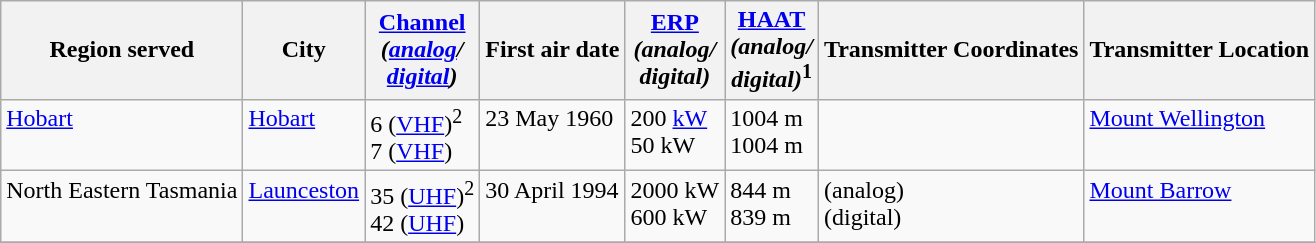<table class="wikitable">
<tr>
<th>Region served</th>
<th>City</th>
<th><a href='#'>Channel</a><br><em>(<a href='#'>analog</a>/<br><a href='#'>digital</a>)</em></th>
<th>First air date</th>
<th><a href='#'>ERP</a><br><em>(analog/<br>digital)</em></th>
<th><a href='#'>HAAT</a><br><em>(analog/<br>digital)</em><sup>1</sup></th>
<th>Transmitter Coordinates</th>
<th>Transmitter Location</th>
</tr>
<tr style="vertical-align: top; text-align: left;">
<td><a href='#'>Hobart</a></td>
<td><a href='#'>Hobart</a></td>
<td>6 (<a href='#'>VHF</a>)<sup>2</sup><br>7 (<a href='#'>VHF</a>)</td>
<td>23 May 1960</td>
<td>200 <a href='#'>kW</a><br>50 kW</td>
<td>1004 m<br>1004 m</td>
<td></td>
<td><a href='#'>Mount Wellington</a></td>
</tr>
<tr style="vertical-align: top; text-align: left;">
<td>North Eastern Tasmania</td>
<td><a href='#'>Launceston</a></td>
<td>35 (<a href='#'>UHF</a>)<sup>2</sup><br>42 (<a href='#'>UHF</a>)</td>
<td>30 April 1994</td>
<td>2000 kW<br>600 kW</td>
<td>844 m<br>839 m</td>
<td> (analog)<br> (digital)</td>
<td><a href='#'>Mount Barrow</a></td>
</tr>
<tr style="vertical-align: top; text-align: left;">
</tr>
</table>
